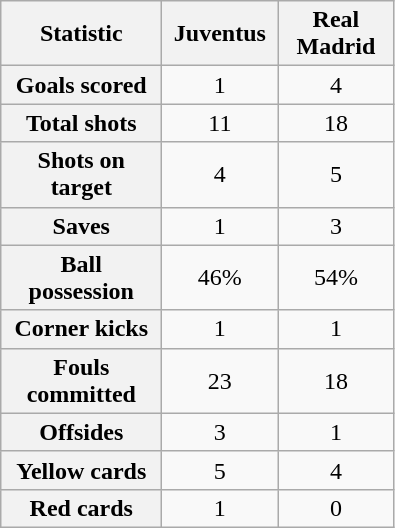<table class="wikitable plainrowheaders" style="text-align:center">
<tr>
<th scope="col" style="width:100px">Statistic</th>
<th scope="col" style="width:70px">Juventus</th>
<th scope="col" style="width:70px">Real Madrid</th>
</tr>
<tr>
<th scope=row>Goals scored</th>
<td>1</td>
<td>4</td>
</tr>
<tr>
<th scope=row>Total shots</th>
<td>11</td>
<td>18</td>
</tr>
<tr>
<th scope=row>Shots on target</th>
<td>4</td>
<td>5</td>
</tr>
<tr>
<th scope=row>Saves</th>
<td>1</td>
<td>3</td>
</tr>
<tr>
<th scope=row>Ball possession</th>
<td>46%</td>
<td>54%</td>
</tr>
<tr>
<th scope=row>Corner kicks</th>
<td>1</td>
<td>1</td>
</tr>
<tr>
<th scope=row>Fouls committed</th>
<td>23</td>
<td>18</td>
</tr>
<tr>
<th scope=row>Offsides</th>
<td>3</td>
<td>1</td>
</tr>
<tr>
<th scope=row>Yellow cards</th>
<td>5</td>
<td>4</td>
</tr>
<tr>
<th scope=row>Red cards</th>
<td>1</td>
<td>0</td>
</tr>
</table>
